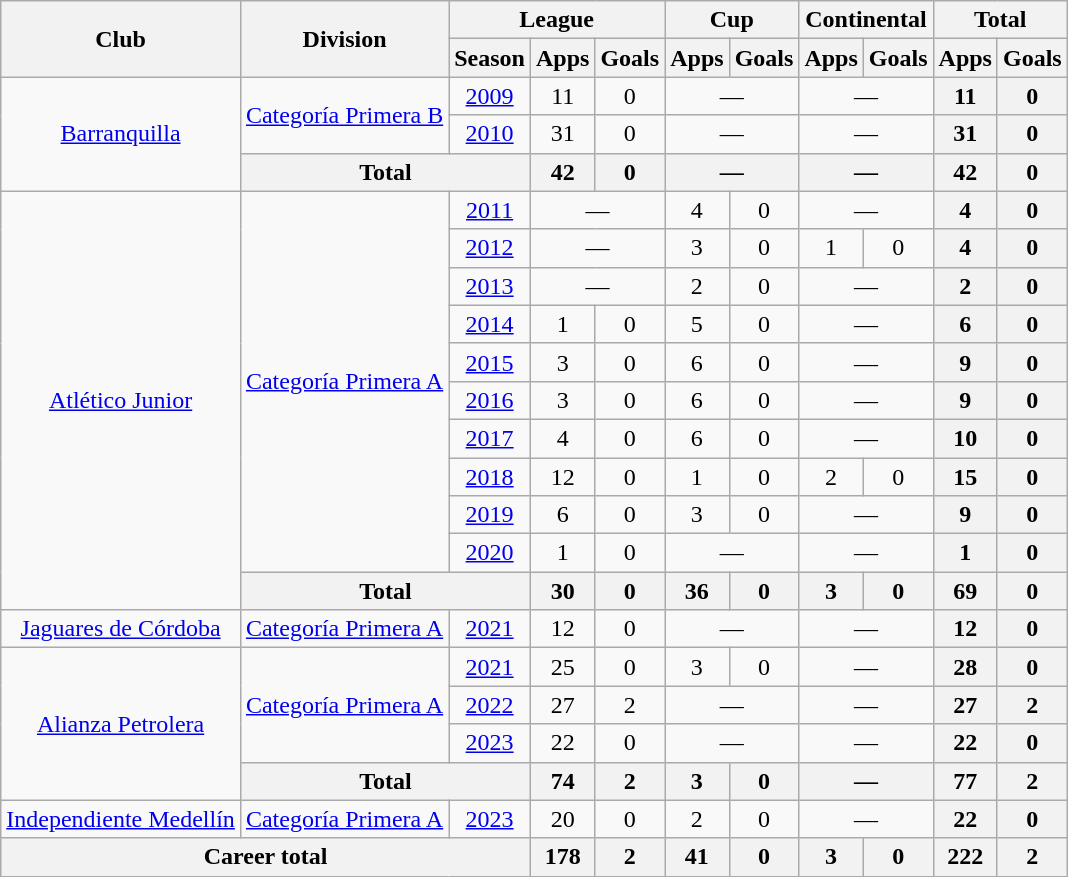<table class=wikitable style=text-align:center>
<tr>
<th rowspan="2">Club</th>
<th rowspan="2">Division</th>
<th colspan="3">League</th>
<th colspan="2">Cup</th>
<th colspan="2">Continental</th>
<th colspan="2">Total</th>
</tr>
<tr>
<th>Season</th>
<th>Apps</th>
<th>Goals</th>
<th>Apps</th>
<th>Goals</th>
<th>Apps</th>
<th>Goals</th>
<th>Apps</th>
<th>Goals</th>
</tr>
<tr>
<td rowspan="3"><a href='#'>Barranquilla</a></td>
<td rowspan="2"><a href='#'>Categoría Primera B</a></td>
<td><a href='#'>2009</a></td>
<td>11</td>
<td>0</td>
<td colspan="2">—</td>
<td colspan="2">—</td>
<th>11</th>
<th>0</th>
</tr>
<tr>
<td><a href='#'>2010</a></td>
<td>31</td>
<td>0</td>
<td colspan="2">—</td>
<td colspan="2">—</td>
<th>31</th>
<th>0</th>
</tr>
<tr>
<th colspan="2">Total</th>
<th>42</th>
<th>0</th>
<th colspan="2">—</th>
<th colspan="2">—</th>
<th>42</th>
<th>0</th>
</tr>
<tr>
<td rowspan="11"><a href='#'>Atlético Junior</a></td>
<td rowspan="10"><a href='#'>Categoría Primera A</a></td>
<td><a href='#'>2011</a></td>
<td colspan="2">—</td>
<td>4</td>
<td>0</td>
<td colspan="2">—</td>
<th>4</th>
<th>0</th>
</tr>
<tr>
<td><a href='#'>2012</a></td>
<td colspan="2">—</td>
<td>3</td>
<td>0</td>
<td>1</td>
<td>0</td>
<th>4</th>
<th>0</th>
</tr>
<tr>
<td><a href='#'>2013</a></td>
<td colspan="2">—</td>
<td>2</td>
<td>0</td>
<td colspan="2">—</td>
<th>2</th>
<th>0</th>
</tr>
<tr>
<td><a href='#'>2014</a></td>
<td>1</td>
<td>0</td>
<td>5</td>
<td>0</td>
<td colspan="2">—</td>
<th>6</th>
<th>0</th>
</tr>
<tr>
<td><a href='#'>2015</a></td>
<td>3</td>
<td>0</td>
<td>6</td>
<td>0</td>
<td colspan=2>—</td>
<th>9</th>
<th>0</th>
</tr>
<tr>
<td><a href='#'>2016</a></td>
<td>3</td>
<td>0</td>
<td>6</td>
<td>0</td>
<td colspan=2>—</td>
<th>9</th>
<th>0</th>
</tr>
<tr>
<td><a href='#'>2017</a></td>
<td>4</td>
<td>0</td>
<td>6</td>
<td>0</td>
<td colspan=2>—</td>
<th>10</th>
<th>0</th>
</tr>
<tr>
<td><a href='#'>2018</a></td>
<td>12</td>
<td>0</td>
<td>1</td>
<td>0</td>
<td>2</td>
<td>0</td>
<th>15</th>
<th>0</th>
</tr>
<tr>
<td><a href='#'>2019</a></td>
<td>6</td>
<td>0</td>
<td>3</td>
<td>0</td>
<td colspan=2>—</td>
<th>9</th>
<th>0</th>
</tr>
<tr>
<td><a href='#'>2020</a></td>
<td>1</td>
<td>0</td>
<td colspan=2>—</td>
<td colspan=2>—</td>
<th>1</th>
<th>0</th>
</tr>
<tr>
<th colspan="2">Total</th>
<th>30</th>
<th>0</th>
<th>36</th>
<th>0</th>
<th>3</th>
<th>0</th>
<th>69</th>
<th>0</th>
</tr>
<tr>
<td><a href='#'>Jaguares de Córdoba</a></td>
<td><a href='#'>Categoría Primera A</a></td>
<td><a href='#'>2021</a></td>
<td>12</td>
<td>0</td>
<td colspan="2">—</td>
<td colspan="2">—</td>
<th>12</th>
<th>0</th>
</tr>
<tr>
<td rowspan="4"><a href='#'>Alianza Petrolera</a></td>
<td rowspan="3"><a href='#'>Categoría Primera A</a></td>
<td><a href='#'>2021</a></td>
<td>25</td>
<td>0</td>
<td>3</td>
<td>0</td>
<td colspan="2">—</td>
<th>28</th>
<th>0</th>
</tr>
<tr>
<td><a href='#'>2022</a></td>
<td>27</td>
<td>2</td>
<td colspan=2>—</td>
<td colspan=2>—</td>
<th>27</th>
<th>2</th>
</tr>
<tr>
<td><a href='#'>2023</a></td>
<td>22</td>
<td>0</td>
<td colspan=2>—</td>
<td colspan=2>—</td>
<th>22</th>
<th>0</th>
</tr>
<tr>
<th colspan="2">Total</th>
<th>74</th>
<th>2</th>
<th>3</th>
<th>0</th>
<th colspan="2">—</th>
<th>77</th>
<th>2</th>
</tr>
<tr>
<td><a href='#'>Independiente Medellín</a></td>
<td><a href='#'>Categoría Primera A</a></td>
<td><a href='#'>2023</a></td>
<td>20</td>
<td>0</td>
<td>2</td>
<td>0</td>
<td colspan="2">—</td>
<th>22</th>
<th>0</th>
</tr>
<tr>
<th colspan="3" valign="center">Career total</th>
<th>178</th>
<th>2</th>
<th>41</th>
<th>0</th>
<th>3</th>
<th>0</th>
<th>222</th>
<th>2</th>
</tr>
</table>
